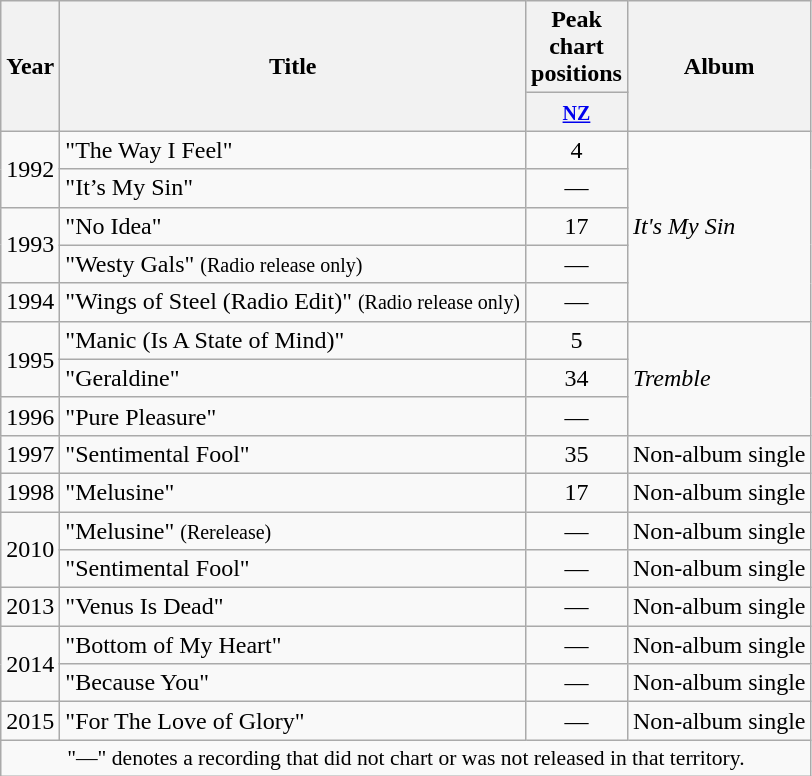<table class="wikitable plainrowheaders">
<tr>
<th rowspan="2"  width="1em">Year</th>
<th rowspan="2">Title</th>
<th width="3em">Peak chart positions</th>
<th rowspan="2">Album</th>
</tr>
<tr>
<th><small><a href='#'>NZ</a></small></th>
</tr>
<tr>
<td rowspan="2">1992</td>
<td>"The Way I Feel"</td>
<td align="center">4</td>
<td rowspan="5"><em>It's My Sin</em></td>
</tr>
<tr>
<td>"It’s My Sin"</td>
<td align="center">—</td>
</tr>
<tr>
<td rowspan="2">1993</td>
<td>"No Idea"</td>
<td align="center">17</td>
</tr>
<tr>
<td>"Westy Gals" <small>(Radio release only)</small></td>
<td align="center">—</td>
</tr>
<tr>
<td>1994</td>
<td>"Wings of Steel (Radio Edit)" <small>(Radio release only)</small></td>
<td align="center">—</td>
</tr>
<tr>
<td rowspan="2">1995</td>
<td>"Manic (Is A State of Mind)"</td>
<td align="center">5</td>
<td rowspan="3"><em>Tremble</em></td>
</tr>
<tr>
<td>"Geraldine"</td>
<td align="center">34</td>
</tr>
<tr>
<td>1996</td>
<td>"Pure Pleasure"</td>
<td align="center">—</td>
</tr>
<tr>
<td>1997</td>
<td>"Sentimental Fool"</td>
<td align="center">35</td>
<td>Non-album single</td>
</tr>
<tr>
<td>1998</td>
<td>"Melusine"</td>
<td align="center">17</td>
<td>Non-album single</td>
</tr>
<tr>
<td rowspan="2">2010</td>
<td>"Melusine" <small>(Rerelease)</small></td>
<td align="center">—</td>
<td>Non-album single</td>
</tr>
<tr>
<td>"Sentimental Fool"</td>
<td align="center">—</td>
<td>Non-album single</td>
</tr>
<tr>
<td>2013</td>
<td>"Venus Is Dead"</td>
<td align="center">—</td>
<td>Non-album single</td>
</tr>
<tr>
<td rowspan="2">2014</td>
<td>"Bottom of My Heart"</td>
<td align="center">—</td>
<td>Non-album single</td>
</tr>
<tr>
<td>"Because You"</td>
<td align="center">—</td>
<td>Non-album single</td>
</tr>
<tr>
<td>2015</td>
<td>"For The Love of Glory"</td>
<td align="center">—</td>
<td>Non-album single</td>
</tr>
<tr>
<td colspan="4" style="font-size:90%" align="center">"—" denotes a recording that did not chart or was not released in that territory.</td>
</tr>
</table>
